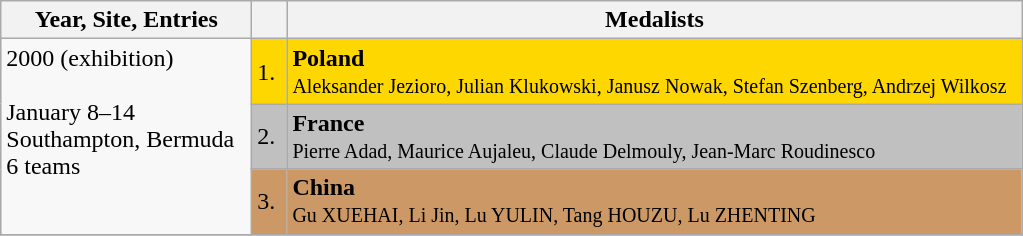<table class="wikitable">
<tr>
<th>Year, Site, Entries</th>
<th></th>
<th>Medalists</th>
</tr>
<tr bgcolor="gold">
<td rowspan=3 bgcolor=f8f8f8 valign="Top">2000 (exhibition)<br><br>January 8–14<br>Southampton, Bermuda  <br>6 teams</td>
<td>1. </td>
<td> <strong>Poland</strong> <br><small>Aleksander Jezioro, Julian Klukowski, Janusz Nowak, Stefan Szenberg, Andrzej Wilkosz  </small></td>
</tr>
<tr bgcolor="silver">
<td>2.</td>
<td> <strong>France</strong> <br><small>Pierre Adad, Maurice Aujaleu, Claude Delmouly, Jean-Marc Roudinesco</small></td>
</tr>
<tr bgcolor="cc9966">
<td>3.</td>
<td> <strong>China</strong> <br><small>Gu XUEHAI, Li Jin, Lu YULIN, Tang HOUZU, Lu ZHENTING</small></td>
</tr>
<tr>
</tr>
</table>
